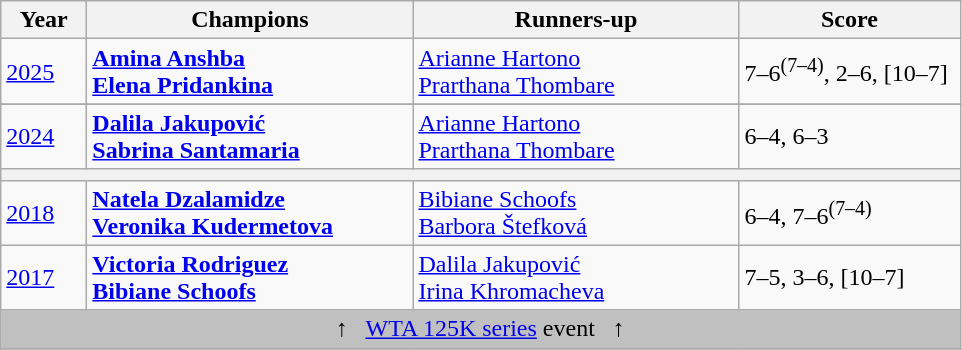<table class="wikitable">
<tr>
<th width=50>Year</th>
<th width=210>Champions</th>
<th width=210>Runners-up</th>
<th width=140>Score</th>
</tr>
<tr>
<td><a href='#'>2025</a></td>
<td><strong> <a href='#'>Amina Anshba</a> <br>  <a href='#'>Elena Pridankina</a></strong></td>
<td> <a href='#'>Arianne Hartono</a> <br>  <a href='#'>Prarthana Thombare</a></td>
<td>7–6<sup>(7–4)</sup>, 2–6, [10–7]</td>
</tr>
<tr>
</tr>
<tr>
<td><a href='#'>2024</a></td>
<td><strong> <a href='#'>Dalila Jakupović</a> <br>  <a href='#'>Sabrina Santamaria</a></strong></td>
<td> <a href='#'>Arianne Hartono</a> <br>  <a href='#'>Prarthana Thombare</a></td>
<td>6–4, 6–3</td>
</tr>
<tr>
<th colspan="4"></th>
</tr>
<tr>
<td><a href='#'>2018</a></td>
<td> <strong><a href='#'>Natela Dzalamidze</a></strong><br> <strong><a href='#'>Veronika Kudermetova</a></strong></td>
<td> <a href='#'>Bibiane Schoofs</a><br> <a href='#'>Barbora Štefková</a></td>
<td>6–4, 7–6<sup>(7–4)</sup></td>
</tr>
<tr>
<td><a href='#'>2017</a></td>
<td> <strong><a href='#'>Victoria Rodriguez</a></strong><br> <strong><a href='#'>Bibiane Schoofs</a></strong></td>
<td> <a href='#'>Dalila Jakupović</a><br> <a href='#'>Irina Khromacheva</a></td>
<td>7–5, 3–6, [10–7]</td>
</tr>
<tr bgcolor="silver">
<td colspan="5" align="center">↑   <a href='#'>WTA 125K series</a> event   ↑</td>
</tr>
<tr>
</tr>
</table>
